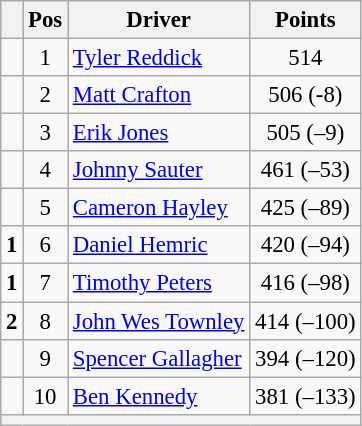<table class="wikitable" style="font-size: 95%;">
<tr>
<th></th>
<th>Pos</th>
<th>Driver</th>
<th>Points</th>
</tr>
<tr>
<td align="left"></td>
<td style="text-align:center;">1</td>
<td><a href='#'>Tyler Reddick</a></td>
<td style="text-align:center;">514</td>
</tr>
<tr>
<td align="left"></td>
<td style="text-align:center;">2</td>
<td><a href='#'>Matt Crafton</a></td>
<td style="text-align:center;">506 (-8)</td>
</tr>
<tr>
<td align="left"></td>
<td style="text-align:center;">3</td>
<td><a href='#'>Erik Jones</a></td>
<td style="text-align:center;">505 (–9)</td>
</tr>
<tr>
<td align="left"></td>
<td style="text-align:center;">4</td>
<td><a href='#'>Johnny Sauter</a></td>
<td style="text-align:center;">461 (–53)</td>
</tr>
<tr>
<td align="left"></td>
<td style="text-align:center;">5</td>
<td><a href='#'>Cameron Hayley</a></td>
<td style="text-align:center;">425 (–89)</td>
</tr>
<tr>
<td align="left"> <strong>1</strong></td>
<td style="text-align:center;">6</td>
<td><a href='#'>Daniel Hemric</a></td>
<td style="text-align:center;">420 (–94)</td>
</tr>
<tr>
<td align="left"> <strong>1</strong></td>
<td style="text-align:center;">7</td>
<td><a href='#'>Timothy Peters</a></td>
<td style="text-align:center;">416 (–98)</td>
</tr>
<tr>
<td align="left"> <strong>2</strong></td>
<td style="text-align:center;">8</td>
<td><a href='#'>John Wes Townley</a></td>
<td style="text-align:center;">414 (–100)</td>
</tr>
<tr>
<td align="left"></td>
<td style="text-align:center;">9</td>
<td><a href='#'>Spencer Gallagher</a></td>
<td style="text-align:center;">394 (–120)</td>
</tr>
<tr>
<td align="left"></td>
<td style="text-align:center;">10</td>
<td><a href='#'>Ben Kennedy</a></td>
<td style="text-align:center;">381 (–133)</td>
</tr>
<tr>
<th colspan="9"></th>
</tr>
</table>
